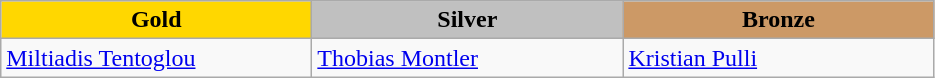<table class="wikitable" style="text-align:left">
<tr align="center">
<td width=200 bgcolor=gold><strong>Gold</strong></td>
<td width=200 bgcolor=silver><strong>Silver</strong></td>
<td width=200 bgcolor=CC9966><strong>Bronze</strong></td>
</tr>
<tr>
<td><a href='#'>Miltiadis Tentoglou</a><br><em></em></td>
<td><a href='#'>Thobias Montler</a><br><em></em></td>
<td><a href='#'>Kristian Pulli</a><br><em></em></td>
</tr>
</table>
